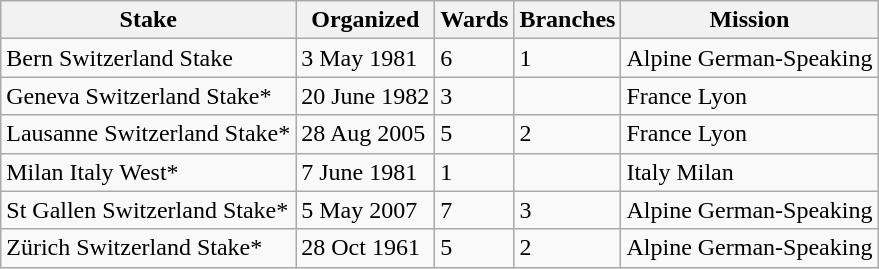<table class="wikitable sortable">
<tr>
<th>Stake</th>
<th>Organized</th>
<th>Wards</th>
<th>Branches</th>
<th>Mission</th>
</tr>
<tr>
<td>Bern Switzerland Stake</td>
<td>3 May 1981</td>
<td>6</td>
<td>1</td>
<td>Alpine German-Speaking</td>
</tr>
<tr>
<td>Geneva Switzerland Stake*</td>
<td>20 June 1982</td>
<td>3</td>
<td></td>
<td>France Lyon</td>
</tr>
<tr>
<td>Lausanne Switzerland Stake*</td>
<td>28 Aug 2005</td>
<td>5</td>
<td>2</td>
<td>France Lyon</td>
</tr>
<tr>
<td>Milan Italy West*</td>
<td>7 June 1981</td>
<td>1</td>
<td></td>
<td>Italy Milan</td>
</tr>
<tr>
<td>St Gallen Switzerland Stake*</td>
<td>5 May 2007</td>
<td>7</td>
<td>3</td>
<td>Alpine German-Speaking</td>
</tr>
<tr>
<td>Zürich Switzerland Stake*</td>
<td>28 Oct 1961</td>
<td>5</td>
<td>2</td>
<td>Alpine German-Speaking</td>
</tr>
</table>
